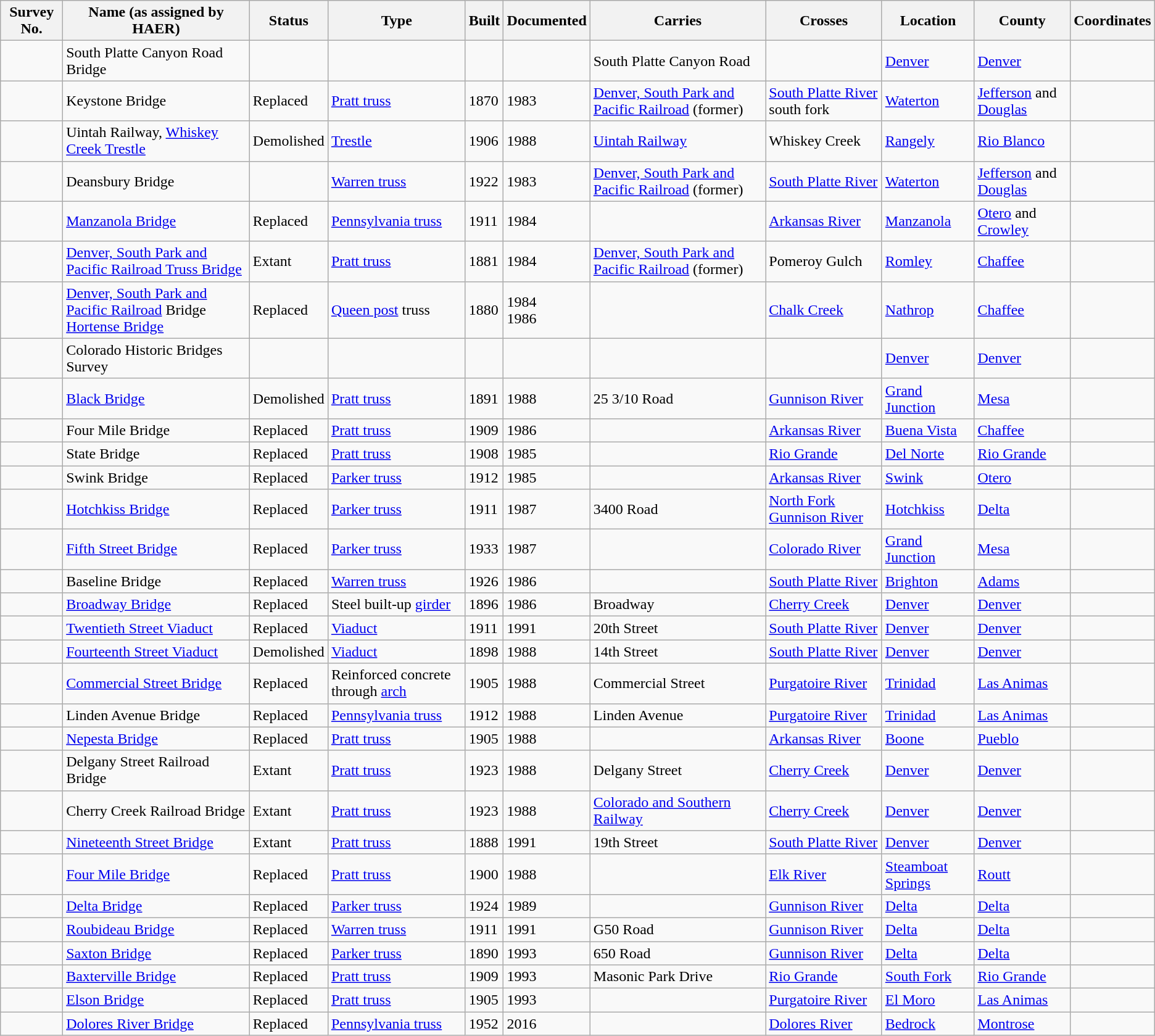<table class="wikitable sortable">
<tr>
<th>Survey No.</th>
<th>Name (as assigned by HAER)</th>
<th>Status</th>
<th>Type</th>
<th>Built</th>
<th>Documented</th>
<th>Carries</th>
<th>Crosses</th>
<th>Location</th>
<th>County</th>
<th>Coordinates</th>
</tr>
<tr>
<td></td>
<td>South Platte Canyon Road Bridge</td>
<td></td>
<td></td>
<td></td>
<td></td>
<td>South Platte Canyon Road</td>
<td></td>
<td><a href='#'>Denver</a></td>
<td><a href='#'>Denver</a></td>
<td></td>
</tr>
<tr>
<td></td>
<td>Keystone Bridge</td>
<td>Replaced</td>
<td><a href='#'>Pratt truss</a></td>
<td>1870</td>
<td>1983</td>
<td><a href='#'>Denver, South Park and Pacific Railroad</a> (former)</td>
<td><a href='#'>South Platte River</a> south fork</td>
<td><a href='#'>Waterton</a></td>
<td><a href='#'>Jefferson</a> and <a href='#'>Douglas</a></td>
<td></td>
</tr>
<tr>
<td></td>
<td>Uintah Railway, <a href='#'>Whiskey Creek Trestle</a></td>
<td>Demolished</td>
<td><a href='#'>Trestle</a></td>
<td>1906</td>
<td>1988</td>
<td><a href='#'>Uintah Railway</a></td>
<td>Whiskey Creek</td>
<td><a href='#'>Rangely</a></td>
<td><a href='#'>Rio Blanco</a></td>
<td></td>
</tr>
<tr>
<td></td>
<td>Deansbury Bridge</td>
<td></td>
<td><a href='#'>Warren truss</a></td>
<td>1922</td>
<td>1983</td>
<td><a href='#'>Denver, South Park and Pacific Railroad</a> (former)</td>
<td><a href='#'>South Platte River</a></td>
<td><a href='#'>Waterton</a></td>
<td><a href='#'>Jefferson</a> and <a href='#'>Douglas</a></td>
<td></td>
</tr>
<tr>
<td></td>
<td><a href='#'>Manzanola Bridge</a></td>
<td>Replaced</td>
<td><a href='#'>Pennsylvania truss</a></td>
<td>1911</td>
<td>1984</td>
<td></td>
<td><a href='#'>Arkansas River</a></td>
<td><a href='#'>Manzanola</a></td>
<td><a href='#'>Otero</a> and <a href='#'>Crowley</a></td>
<td></td>
</tr>
<tr>
<td></td>
<td><a href='#'>Denver, South Park and Pacific Railroad Truss Bridge</a></td>
<td>Extant</td>
<td><a href='#'>Pratt truss</a></td>
<td>1881</td>
<td>1984</td>
<td><a href='#'>Denver, South Park and Pacific Railroad</a> (former)</td>
<td>Pomeroy Gulch</td>
<td><a href='#'>Romley</a></td>
<td><a href='#'>Chaffee</a></td>
<td></td>
</tr>
<tr>
<td><br></td>
<td><a href='#'>Denver, South Park and Pacific Railroad</a> Bridge<br><a href='#'>Hortense Bridge</a></td>
<td>Replaced</td>
<td><a href='#'>Queen post</a> truss</td>
<td>1880</td>
<td>1984<br>1986</td>
<td></td>
<td><a href='#'>Chalk Creek</a></td>
<td><a href='#'>Nathrop</a></td>
<td><a href='#'>Chaffee</a></td>
<td></td>
</tr>
<tr>
<td></td>
<td>Colorado Historic Bridges Survey</td>
<td></td>
<td></td>
<td></td>
<td></td>
<td></td>
<td></td>
<td><a href='#'>Denver</a></td>
<td><a href='#'>Denver</a></td>
<td></td>
</tr>
<tr>
<td></td>
<td><a href='#'>Black Bridge</a></td>
<td>Demolished</td>
<td><a href='#'>Pratt truss</a></td>
<td>1891</td>
<td>1988</td>
<td>25 3/10 Road</td>
<td><a href='#'>Gunnison River</a></td>
<td><a href='#'>Grand Junction</a></td>
<td><a href='#'>Mesa</a></td>
<td></td>
</tr>
<tr>
<td></td>
<td>Four Mile Bridge</td>
<td>Replaced</td>
<td><a href='#'>Pratt truss</a></td>
<td>1909</td>
<td>1986</td>
<td></td>
<td><a href='#'>Arkansas River</a></td>
<td><a href='#'>Buena Vista</a></td>
<td><a href='#'>Chaffee</a></td>
<td></td>
</tr>
<tr>
<td></td>
<td>State Bridge</td>
<td>Replaced</td>
<td><a href='#'>Pratt truss</a></td>
<td>1908</td>
<td>1985</td>
<td></td>
<td><a href='#'>Rio Grande</a></td>
<td><a href='#'>Del Norte</a></td>
<td><a href='#'>Rio Grande</a></td>
<td></td>
</tr>
<tr>
<td></td>
<td>Swink Bridge</td>
<td>Replaced</td>
<td><a href='#'>Parker truss</a></td>
<td>1912</td>
<td>1985</td>
<td></td>
<td><a href='#'>Arkansas River</a></td>
<td><a href='#'>Swink</a></td>
<td><a href='#'>Otero</a></td>
<td></td>
</tr>
<tr>
<td></td>
<td><a href='#'>Hotchkiss Bridge</a></td>
<td>Replaced</td>
<td><a href='#'>Parker truss</a></td>
<td>1911</td>
<td>1987</td>
<td>3400 Road</td>
<td><a href='#'>North Fork Gunnison River</a></td>
<td><a href='#'>Hotchkiss</a></td>
<td><a href='#'>Delta</a></td>
<td></td>
</tr>
<tr>
<td></td>
<td><a href='#'>Fifth Street Bridge</a></td>
<td>Replaced</td>
<td><a href='#'>Parker truss</a></td>
<td>1933</td>
<td>1987</td>
<td></td>
<td><a href='#'>Colorado River</a></td>
<td><a href='#'>Grand Junction</a></td>
<td><a href='#'>Mesa</a></td>
<td></td>
</tr>
<tr>
<td></td>
<td>Baseline Bridge</td>
<td>Replaced</td>
<td><a href='#'>Warren truss</a></td>
<td>1926</td>
<td>1986</td>
<td></td>
<td><a href='#'>South Platte River</a></td>
<td><a href='#'>Brighton</a></td>
<td><a href='#'>Adams</a></td>
<td></td>
</tr>
<tr>
<td></td>
<td><a href='#'>Broadway Bridge</a></td>
<td>Replaced</td>
<td>Steel built-up <a href='#'>girder</a></td>
<td>1896</td>
<td>1986</td>
<td>Broadway</td>
<td><a href='#'>Cherry Creek</a></td>
<td><a href='#'>Denver</a></td>
<td><a href='#'>Denver</a></td>
<td></td>
</tr>
<tr>
<td></td>
<td><a href='#'>Twentieth Street Viaduct</a></td>
<td>Replaced</td>
<td><a href='#'>Viaduct</a></td>
<td>1911</td>
<td>1991</td>
<td>20th Street</td>
<td><a href='#'>South Platte River</a></td>
<td><a href='#'>Denver</a></td>
<td><a href='#'>Denver</a></td>
<td></td>
</tr>
<tr>
<td></td>
<td><a href='#'>Fourteenth Street Viaduct</a></td>
<td>Demolished</td>
<td><a href='#'>Viaduct</a></td>
<td>1898</td>
<td>1988</td>
<td>14th Street</td>
<td><a href='#'>South Platte River</a></td>
<td><a href='#'>Denver</a></td>
<td><a href='#'>Denver</a></td>
<td></td>
</tr>
<tr>
<td></td>
<td><a href='#'>Commercial Street Bridge</a></td>
<td>Replaced</td>
<td>Reinforced concrete through <a href='#'>arch</a></td>
<td>1905</td>
<td>1988</td>
<td>Commercial Street</td>
<td><a href='#'>Purgatoire River</a></td>
<td><a href='#'>Trinidad</a></td>
<td><a href='#'>Las Animas</a></td>
<td></td>
</tr>
<tr>
<td></td>
<td>Linden Avenue Bridge</td>
<td>Replaced</td>
<td><a href='#'>Pennsylvania truss</a></td>
<td>1912</td>
<td>1988</td>
<td>Linden Avenue</td>
<td><a href='#'>Purgatoire River</a></td>
<td><a href='#'>Trinidad</a></td>
<td><a href='#'>Las Animas</a></td>
<td></td>
</tr>
<tr>
<td></td>
<td><a href='#'>Nepesta Bridge</a></td>
<td>Replaced</td>
<td><a href='#'>Pratt truss</a></td>
<td>1905</td>
<td>1988</td>
<td></td>
<td><a href='#'>Arkansas River</a></td>
<td><a href='#'>Boone</a></td>
<td><a href='#'>Pueblo</a></td>
<td></td>
</tr>
<tr>
<td></td>
<td>Delgany Street Railroad Bridge</td>
<td>Extant</td>
<td><a href='#'>Pratt truss</a></td>
<td>1923</td>
<td>1988</td>
<td>Delgany Street</td>
<td><a href='#'>Cherry Creek</a></td>
<td><a href='#'>Denver</a></td>
<td><a href='#'>Denver</a></td>
<td></td>
</tr>
<tr>
<td></td>
<td>Cherry Creek Railroad Bridge</td>
<td>Extant</td>
<td><a href='#'>Pratt truss</a></td>
<td>1923</td>
<td>1988</td>
<td><a href='#'>Colorado and Southern Railway</a></td>
<td><a href='#'>Cherry Creek</a></td>
<td><a href='#'>Denver</a></td>
<td><a href='#'>Denver</a></td>
<td></td>
</tr>
<tr>
<td></td>
<td><a href='#'>Nineteenth Street Bridge</a></td>
<td>Extant</td>
<td><a href='#'>Pratt truss</a></td>
<td>1888</td>
<td>1991</td>
<td>19th Street</td>
<td><a href='#'>South Platte River</a></td>
<td><a href='#'>Denver</a></td>
<td><a href='#'>Denver</a></td>
<td></td>
</tr>
<tr>
<td></td>
<td><a href='#'>Four Mile Bridge</a></td>
<td>Replaced</td>
<td><a href='#'>Pratt truss</a></td>
<td>1900</td>
<td>1988</td>
<td></td>
<td><a href='#'>Elk River</a></td>
<td><a href='#'>Steamboat Springs</a></td>
<td><a href='#'>Routt</a></td>
<td></td>
</tr>
<tr>
<td></td>
<td><a href='#'>Delta Bridge</a></td>
<td>Replaced</td>
<td><a href='#'>Parker truss</a></td>
<td>1924</td>
<td>1989</td>
<td></td>
<td><a href='#'>Gunnison River</a></td>
<td><a href='#'>Delta</a></td>
<td><a href='#'>Delta</a></td>
<td></td>
</tr>
<tr>
<td></td>
<td><a href='#'>Roubideau Bridge</a></td>
<td>Replaced</td>
<td><a href='#'>Warren truss</a></td>
<td>1911</td>
<td>1991</td>
<td>G50 Road</td>
<td><a href='#'>Gunnison River</a></td>
<td><a href='#'>Delta</a></td>
<td><a href='#'>Delta</a></td>
<td></td>
</tr>
<tr>
<td></td>
<td><a href='#'>Saxton Bridge</a></td>
<td>Replaced</td>
<td><a href='#'>Parker truss</a></td>
<td>1890</td>
<td>1993</td>
<td>650 Road</td>
<td><a href='#'>Gunnison River</a></td>
<td><a href='#'>Delta</a></td>
<td><a href='#'>Delta</a></td>
<td></td>
</tr>
<tr>
<td></td>
<td><a href='#'>Baxterville Bridge</a></td>
<td>Replaced</td>
<td><a href='#'>Pratt truss</a></td>
<td>1909</td>
<td>1993</td>
<td>Masonic Park Drive</td>
<td><a href='#'>Rio Grande</a></td>
<td><a href='#'>South Fork</a></td>
<td><a href='#'>Rio Grande</a></td>
<td></td>
</tr>
<tr>
<td></td>
<td><a href='#'>Elson Bridge</a></td>
<td>Replaced</td>
<td><a href='#'>Pratt truss</a></td>
<td>1905</td>
<td>1993</td>
<td></td>
<td><a href='#'>Purgatoire River</a></td>
<td><a href='#'>El Moro</a></td>
<td><a href='#'>Las Animas</a></td>
<td></td>
</tr>
<tr>
<td></td>
<td><a href='#'>Dolores River Bridge</a></td>
<td>Replaced</td>
<td><a href='#'>Pennsylvania truss</a></td>
<td>1952</td>
<td>2016</td>
<td></td>
<td><a href='#'>Dolores River</a></td>
<td><a href='#'>Bedrock</a></td>
<td><a href='#'>Montrose</a></td>
<td></td>
</tr>
</table>
